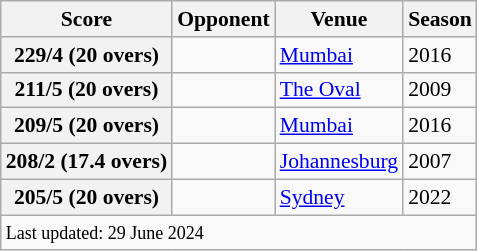<table class="wikitable"style="font-size: 90%">
<tr>
<th>Score</th>
<th>Opponent</th>
<th>Venue</th>
<th>Season</th>
</tr>
<tr>
<th>229/4 (20 overs)</th>
<td></td>
<td><a href='#'>Mumbai</a></td>
<td>2016</td>
</tr>
<tr>
<th>211/5 (20 overs)</th>
<td></td>
<td><a href='#'>The Oval</a></td>
<td>2009</td>
</tr>
<tr>
<th>209/5 (20 overs)</th>
<td></td>
<td><a href='#'>Mumbai</a></td>
<td>2016</td>
</tr>
<tr>
<th>208/2 (17.4 overs)</th>
<td></td>
<td><a href='#'>Johannesburg</a></td>
<td>2007</td>
</tr>
<tr>
<th>205/5 (20 overs)</th>
<td></td>
<td><a href='#'>Sydney</a></td>
<td>2022</td>
</tr>
<tr>
<td colspan="4"><small>Last updated: 29 June 2024</small></td>
</tr>
</table>
